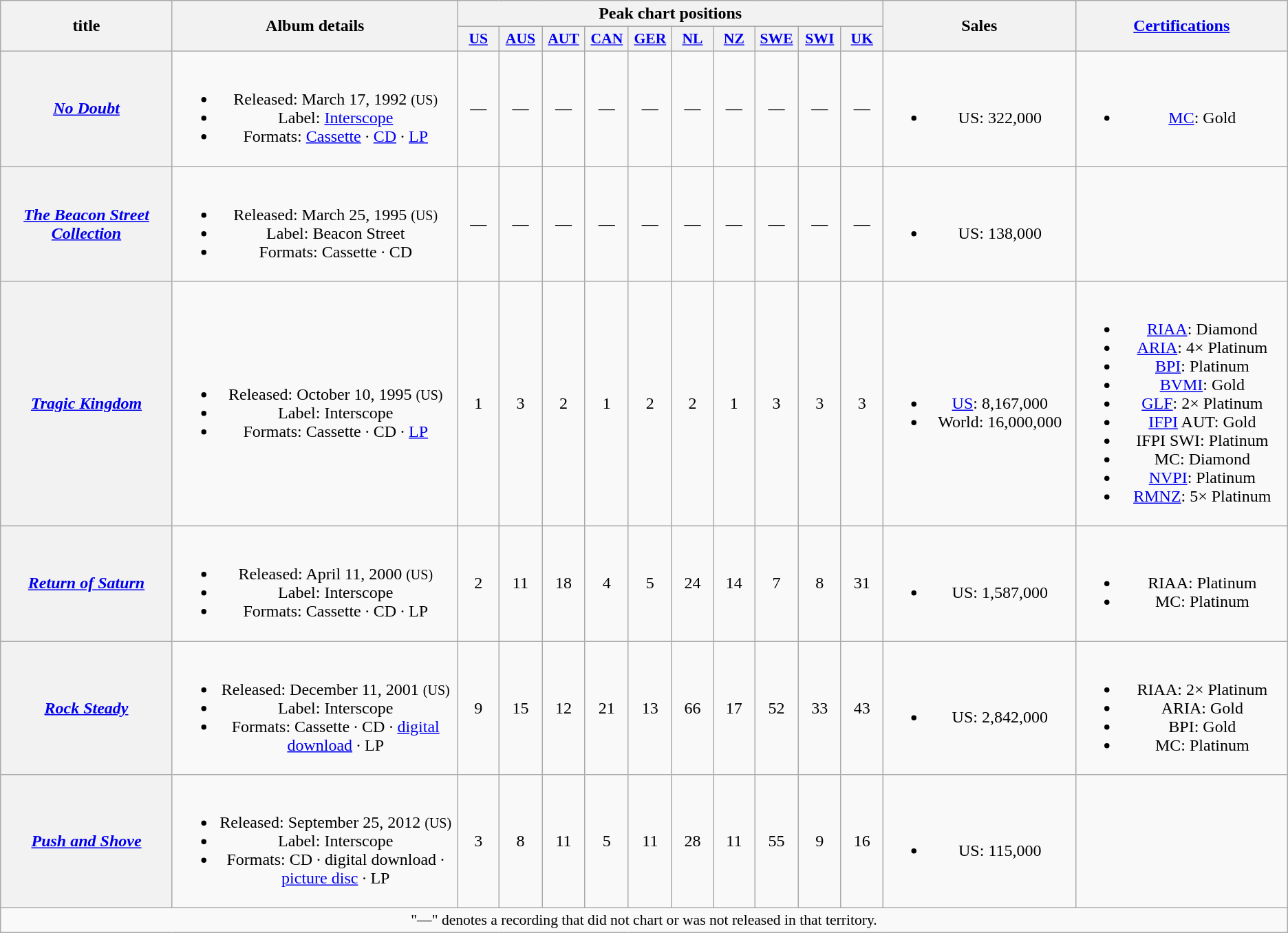<table class="wikitable plainrowheaders" style="text-align:center;">
<tr>
<th scope="col" rowspan="2" style="width:11em;">title</th>
<th scope="col" rowspan="2" style="width:18em;">Album details</th>
<th scope="col" colspan="10">Peak chart positions</th>
<th scope="col" rowspan="2" style="width:12em;">Sales</th>
<th scope="col" rowspan="2" style="width:13.5em;"><a href='#'>Certifications</a></th>
</tr>
<tr>
<th scope="col" style="width:2.5em;font-size:90%"><a href='#'>US</a><br></th>
<th scope="col" style="width:2.5em;font-size:90%"><a href='#'>AUS</a><br></th>
<th scope="col" style="width:2.5em;font-size:90%"><a href='#'>AUT</a><br></th>
<th scope="col" style="width:2.5em;font-size:90%"><a href='#'>CAN</a><br></th>
<th scope="col" style="width:2.5em;font-size:90%"><a href='#'>GER</a><br></th>
<th scope="col" style="width:2.5em;font-size:90%"><a href='#'>NL</a><br></th>
<th scope="col" style="width:2.5em;font-size:90%"><a href='#'>NZ</a><br></th>
<th scope="col" style="width:2.5em;font-size:90%"><a href='#'>SWE</a><br></th>
<th scope="col" style="width:2.5em;font-size:90%"><a href='#'>SWI</a><br></th>
<th scope="col" style="width:2.5em;font-size:90%"><a href='#'>UK</a><br></th>
</tr>
<tr>
<th scope="row"><em><a href='#'>No Doubt</a></em></th>
<td><br><ul><li>Released: March 17, 1992 <small>(US)</small></li><li>Label: <a href='#'>Interscope</a></li><li>Formats: <a href='#'>Cassette</a> · <a href='#'>CD</a> · <a href='#'>LP</a></li></ul></td>
<td>—</td>
<td>—</td>
<td>—</td>
<td>—</td>
<td>—</td>
<td>—</td>
<td>—</td>
<td>—</td>
<td>—</td>
<td>—</td>
<td><br><ul><li>US: 322,000</li></ul></td>
<td><br><ul><li><a href='#'>MC</a>: Gold</li></ul></td>
</tr>
<tr>
<th scope="row"><em><a href='#'>The Beacon Street<br>Collection</a></em></th>
<td><br><ul><li>Released: March 25, 1995 <small>(US)</small></li><li>Label: Beacon Street</li><li>Formats: Cassette · CD</li></ul></td>
<td>—</td>
<td>—</td>
<td>—</td>
<td>—</td>
<td>—</td>
<td>—</td>
<td>—</td>
<td>—</td>
<td>—</td>
<td>—</td>
<td><br><ul><li>US: 138,000</li></ul></td>
<td></td>
</tr>
<tr>
<th scope="row"><em><a href='#'>Tragic Kingdom</a></em></th>
<td><br><ul><li>Released: October 10, 1995 <small>(US)</small></li><li>Label: Interscope</li><li>Formats: Cassette · CD · <a href='#'>LP</a></li></ul></td>
<td>1</td>
<td>3</td>
<td>2</td>
<td>1</td>
<td>2</td>
<td>2</td>
<td>1</td>
<td>3</td>
<td>3</td>
<td>3</td>
<td><br><ul><li><a href='#'>US</a>: 8,167,000</li><li>World: 16,000,000</li></ul></td>
<td><br><ul><li><a href='#'>RIAA</a>: Diamond</li><li><a href='#'>ARIA</a>: 4× Platinum</li><li><a href='#'>BPI</a>: Platinum</li><li><a href='#'>BVMI</a>: Gold</li><li><a href='#'>GLF</a>: 2× Platinum</li><li><a href='#'>IFPI</a> AUT: Gold</li><li>IFPI SWI: Platinum</li><li>MC: Diamond</li><li><a href='#'>NVPI</a>: Platinum</li><li><a href='#'>RMNZ</a>: 5× Platinum</li></ul></td>
</tr>
<tr>
<th scope="row"><em><a href='#'>Return of Saturn</a></em></th>
<td><br><ul><li>Released: April 11, 2000 <small>(US)</small></li><li>Label: Interscope</li><li>Formats: Cassette · CD · LP</li></ul></td>
<td>2</td>
<td>11</td>
<td>18</td>
<td>4</td>
<td>5</td>
<td>24</td>
<td>14</td>
<td>7</td>
<td>8</td>
<td>31</td>
<td><br><ul><li>US: 1,587,000</li></ul></td>
<td><br><ul><li>RIAA: Platinum</li><li>MC: Platinum</li></ul></td>
</tr>
<tr>
<th scope="row"><em><a href='#'>Rock Steady</a></em></th>
<td><br><ul><li>Released: December 11, 2001 <small>(US)</small></li><li>Label: Interscope</li><li>Formats: Cassette · CD · <a href='#'>digital download</a> · LP</li></ul></td>
<td>9</td>
<td>15</td>
<td>12</td>
<td>21</td>
<td>13</td>
<td>66</td>
<td>17</td>
<td>52</td>
<td>33</td>
<td>43</td>
<td><br><ul><li>US: 2,842,000</li></ul></td>
<td><br><ul><li>RIAA: 2× Platinum</li><li>ARIA: Gold</li><li>BPI: Gold</li><li>MC: Platinum</li></ul></td>
</tr>
<tr>
<th scope="row"><em><a href='#'>Push and Shove</a></em></th>
<td><br><ul><li>Released: September 25, 2012 <small>(US)</small></li><li>Label: Interscope</li><li>Formats: CD · digital download · <a href='#'>picture disc</a> · LP</li></ul></td>
<td>3</td>
<td>8</td>
<td>11</td>
<td>5</td>
<td>11</td>
<td>28</td>
<td>11</td>
<td>55</td>
<td>9</td>
<td>16</td>
<td><br><ul><li>US: 115,000</li></ul></td>
<td></td>
</tr>
<tr>
<td colspan="14" style="font-size:90%">"—" denotes a recording that did not chart or was not released in that territory.</td>
</tr>
</table>
